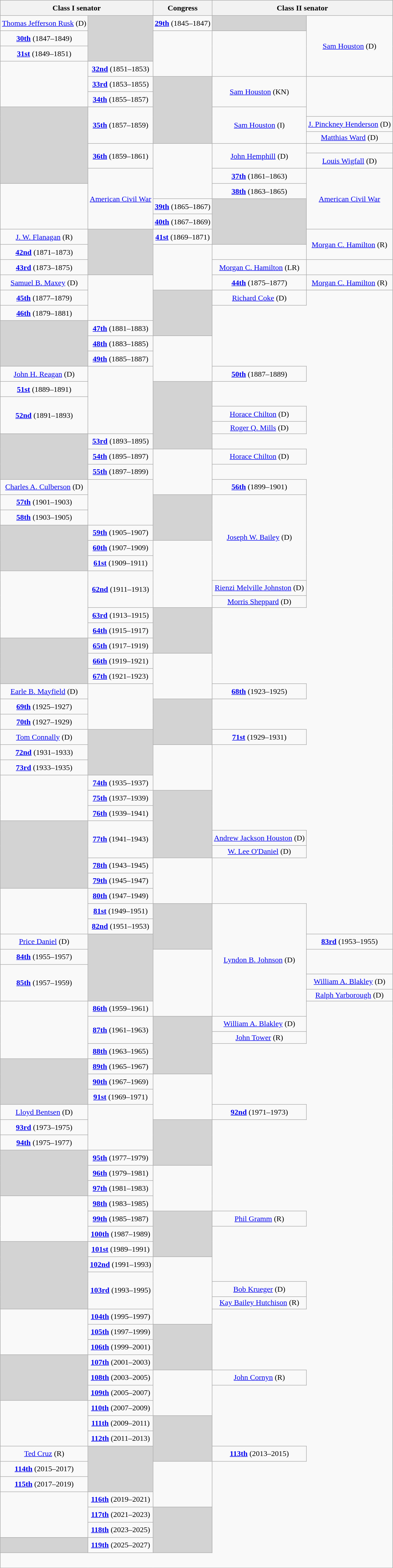<table class="wikitable sticky-header" style=text-align:center>
<tr style="height:2em">
<th colspan="2">Class I senator</th>
<th>Congress</th>
<th colspan="2">Class II senator</th>
</tr>
<tr style="height:2em">
<td><a href='#'>Thomas Jefferson Rusk</a> (D)</td>
<td rowspan="3" style="background: #D3D3D3"></td>
<td><strong><a href='#'>29th</a></strong> (1845–1847)</td>
<td style="background: #D3D3D3"></td>
<td rowspan="4" ><a href='#'>Sam Houston</a> (D)</td>
</tr>
<tr style="height:2em">
<td><strong><a href='#'>30th</a></strong> (1847–1849)</td>
<td rowspan="3"></td>
</tr>
<tr style="height:2em">
<td><strong><a href='#'>31st</a></strong> (1849–1851)</td>
</tr>
<tr style="height:2em">
<td rowspan="3"></td>
<td><strong><a href='#'>32nd</a></strong> (1851–1853)</td>
</tr>
<tr style="height:2em">
<td><strong><a href='#'>33rd</a></strong> (1853–1855)</td>
<td rowspan="5" style="background: #D3D3D3"></td>
<td rowspan="2" ><a href='#'>Sam Houston</a> (KN)</td>
</tr>
<tr style="height:2em">
<td><strong><a href='#'>34th</a></strong> (1855–1857)</td>
</tr>
<tr style="height:1.25em">
<td rowspan="6" style="background: #D3D3D3"></td>
<td rowspan=3><strong><a href='#'>35th</a></strong> (1857–1859)</td>
<td rowspan="3" ><a href='#'>Sam Houston</a> (I)</td>
</tr>
<tr style="height:2em">
<td><a href='#'>J. Pinckney Henderson</a> (D)</td>
</tr>
<tr style="height:1.25em">
<td><a href='#'>Matthias Ward</a> (D)</td>
</tr>
<tr style="height:1.25em">
<td rowspan=2><strong><a href='#'>36th</a></strong> (1859–1861)</td>
<td rowspan="4"></td>
<td rowspan="2" ><a href='#'>John Hemphill</a> (D)</td>
</tr>
<tr style="height:2em">
<td><a href='#'>Louis Wigfall</a> (D)</td>
</tr>
<tr style="height:2em">
<td rowspan=4 ><a href='#'>American Civil War</a></td>
<td><strong><a href='#'>37th</a></strong> (1861–1863)</td>
<td rowspan=4 ><a href='#'>American Civil War</a></td>
</tr>
<tr style="height:2em">
<td rowspan="3"></td>
<td><strong><a href='#'>38th</a></strong> (1863–1865)</td>
</tr>
<tr style="height:2em">
<td><strong><a href='#'>39th</a></strong> (1865–1867)</td>
<td rowspan="3" style="background: #D3D3D3"></td>
</tr>
<tr style="height:2em">
<td><strong><a href='#'>40th</a></strong> (1867–1869)</td>
</tr>
<tr style="height:2em">
<td><a href='#'>J. W. Flanagan</a> (R)</td>
<td rowspan="3" style="background: #D3D3D3"></td>
<td><strong><a href='#'>41st</a></strong> (1869–1871)</td>
<td rowspan="2" ><a href='#'>Morgan C. Hamilton</a> (R)</td>
</tr>
<tr style="height:2em">
<td><strong><a href='#'>42nd</a></strong> (1871–1873)</td>
<td rowspan="3"></td>
</tr>
<tr style="height:2em">
<td><strong><a href='#'>43rd</a></strong> (1873–1875)</td>
<td><a href='#'>Morgan C. Hamilton</a> (LR)</td>
</tr>
<tr style="height:2em">
<td><a href='#'>Samuel B. Maxey</a> (D)</td>
<td rowspan="3"></td>
<td><strong><a href='#'>44th</a></strong> (1875–1877)</td>
<td><a href='#'>Morgan C. Hamilton</a> (R)</td>
</tr>
<tr style="height:2em">
<td><strong><a href='#'>45th</a></strong> (1877–1879)</td>
<td rowspan="3" style="background: #D3D3D3"></td>
<td><a href='#'>Richard Coke</a> (D)</td>
</tr>
<tr style="height:2em">
<td><strong><a href='#'>46th</a></strong> (1879–1881)</td>
</tr>
<tr style="height:2em">
<td rowspan="3" style="background: #D3D3D3"></td>
<td><strong><a href='#'>47th</a></strong> (1881–1883)</td>
</tr>
<tr style="height:2em">
<td><strong><a href='#'>48th</a></strong> (1883–1885)</td>
<td rowspan="3"></td>
</tr>
<tr style="height:2em">
<td><strong><a href='#'>49th</a></strong> (1885–1887)</td>
</tr>
<tr style="height:2em">
<td><a href='#'>John H. Reagan</a> (D)</td>
<td rowspan="5"></td>
<td><strong><a href='#'>50th</a></strong> (1887–1889)</td>
</tr>
<tr style="height:2em">
<td><strong><a href='#'>51st</a></strong> (1889–1891)</td>
<td rowspan="5" style="background: #D3D3D3"></td>
</tr>
<tr style="height:1.25em">
<td rowspan=3><strong><a href='#'>52nd</a></strong> (1891–1893)</td>
</tr>
<tr style="height:2em">
<td><a href='#'>Horace Chilton</a> (D)</td>
</tr>
<tr style="height:1.25em">
<td><a href='#'>Roger Q. Mills</a> (D)</td>
</tr>
<tr style="height:2em">
<td rowspan="3" style="background: #D3D3D3"></td>
<td><strong><a href='#'>53rd</a></strong> (1893–1895)</td>
</tr>
<tr style="height:2em">
<td><strong><a href='#'>54th</a></strong> (1895–1897)</td>
<td rowspan="3"></td>
<td><a href='#'>Horace Chilton</a> (D)</td>
</tr>
<tr style="height:2em">
<td><strong><a href='#'>55th</a></strong> (1897–1899)</td>
</tr>
<tr style="height:2em">
<td><a href='#'>Charles A. Culberson</a> (D)</td>
<td rowspan="3"></td>
<td><strong><a href='#'>56th</a></strong> (1899–1901)</td>
</tr>
<tr style="height:2em">
<td><strong><a href='#'>57th</a></strong> (1901–1903)</td>
<td rowspan="3" style="background: #D3D3D3"></td>
<td rowspan="6" ><a href='#'>Joseph W. Bailey</a> (D)</td>
</tr>
<tr style="height:2em">
<td><strong><a href='#'>58th</a></strong> (1903–1905)</td>
</tr>
<tr style="height:2em">
<td rowspan="3" style="background: #D3D3D3"></td>
<td><strong><a href='#'>59th</a></strong> (1905–1907)</td>
</tr>
<tr style="height:2em">
<td><strong><a href='#'>60th</a></strong> (1907–1909)</td>
<td rowspan="5"></td>
</tr>
<tr style="height:2em">
<td><strong><a href='#'>61st</a></strong> (1909–1911)</td>
</tr>
<tr style="height:1.25em">
<td rowspan="5"></td>
<td rowspan=3><strong><a href='#'>62nd</a></strong> (1911–1913)</td>
</tr>
<tr style="height:2em">
<td><a href='#'>Rienzi Melville Johnston</a> (D)</td>
</tr>
<tr style="height:1.25em">
<td><a href='#'>Morris Sheppard</a> (D)</td>
</tr>
<tr style="height:2em">
<td><strong><a href='#'>63rd</a></strong> (1913–1915)</td>
<td rowspan="3" style="background: #D3D3D3"></td>
</tr>
<tr style="height:2em">
<td><strong><a href='#'>64th</a></strong> (1915–1917)</td>
</tr>
<tr style="height:2em">
<td rowspan="3" style="background: #D3D3D3"></td>
<td><strong><a href='#'>65th</a></strong> (1917–1919)</td>
</tr>
<tr style="height:2em">
<td><strong><a href='#'>66th</a></strong> (1919–1921)</td>
<td rowspan="3"></td>
</tr>
<tr style="height:2em">
<td><strong><a href='#'>67th</a></strong> (1921–1923)</td>
</tr>
<tr style="height:2em">
<td><a href='#'>Earle B. Mayfield</a> (D)</td>
<td rowspan="3"></td>
<td><strong><a href='#'>68th</a></strong> (1923–1925)</td>
</tr>
<tr style="height:2em">
<td><strong><a href='#'>69th</a></strong> (1925–1927)</td>
<td rowspan="3" style="background: #D3D3D3"></td>
</tr>
<tr style="height:2em">
<td><strong><a href='#'>70th</a></strong> (1927–1929)</td>
</tr>
<tr style="height:2em">
<td><a href='#'>Tom Connally</a> (D)</td>
<td rowspan="3" style="background: #D3D3D3"></td>
<td><strong><a href='#'>71st</a></strong> (1929–1931)</td>
</tr>
<tr style="height:2em">
<td><strong><a href='#'>72nd</a></strong> (1931–1933)</td>
<td rowspan="3"></td>
</tr>
<tr style="height:2em">
<td><strong><a href='#'>73rd</a></strong> (1933–1935)</td>
</tr>
<tr style="height:2em">
<td rowspan="3"></td>
<td><strong><a href='#'>74th</a></strong> (1935–1937)</td>
</tr>
<tr style="height:2em">
<td><strong><a href='#'>75th</a></strong> (1937–1939)</td>
<td rowspan="5" style="background: #D3D3D3"></td>
</tr>
<tr style="height:2em">
<td><strong><a href='#'>76th</a></strong> (1939–1941)</td>
</tr>
<tr style="height:1.25em">
<td rowspan="5" style="background: #D3D3D3"></td>
<td rowspan=3><strong><a href='#'>77th</a></strong> (1941–1943)</td>
</tr>
<tr style="height:2em">
<td><a href='#'>Andrew Jackson Houston</a> (D)</td>
</tr>
<tr style="height:1.25em">
<td><a href='#'>W. Lee O'Daniel</a> (D)</td>
</tr>
<tr style="height:2em">
<td><strong><a href='#'>78th</a></strong> (1943–1945)</td>
<td rowspan="3"></td>
</tr>
<tr style="height:2em">
<td><strong><a href='#'>79th</a></strong> (1945–1947)</td>
</tr>
<tr style="height:2em">
<td rowspan="3"></td>
<td><strong><a href='#'>80th</a></strong> (1947–1949)</td>
</tr>
<tr style="height:2em">
<td><strong><a href='#'>81st</a></strong> (1949–1951)</td>
<td rowspan="3" style="background: #D3D3D3"></td>
<td rowspan="8" ><a href='#'>Lyndon B. Johnson</a> (D)</td>
</tr>
<tr style="height:2em">
<td><strong><a href='#'>82nd</a></strong> (1951–1953)</td>
</tr>
<tr style="height:2em">
<td><a href='#'>Price Daniel</a> (D)</td>
<td rowspan="5" style="background: #D3D3D3"></td>
<td><strong><a href='#'>83rd</a></strong> (1953–1955)</td>
</tr>
<tr style="height:2em">
<td><strong><a href='#'>84th</a></strong> (1955–1957)</td>
<td rowspan="5"></td>
</tr>
<tr style="height:1.25em">
<td rowspan=3><strong><a href='#'>85th</a></strong> (1957–1959)</td>
</tr>
<tr style="height:2em">
<td><a href='#'>William A. Blakley</a> (D)</td>
</tr>
<tr style="height:1.25em">
<td><a href='#'>Ralph Yarborough</a> (D)</td>
</tr>
<tr style="height:2em">
<td rowspan="4"></td>
<td><strong><a href='#'>86th</a></strong> (1959–1961)</td>
</tr>
<tr style="height:2em">
<td rowspan=2><strong><a href='#'>87th</a></strong> (1961–1963)</td>
<td rowspan="4" style="background: #D3D3D3"></td>
<td><a href='#'>William A. Blakley</a> (D)</td>
</tr>
<tr style="height:1.25em">
<td><a href='#'>John Tower</a> (R)</td>
</tr>
<tr style="height:2em">
<td><strong><a href='#'>88th</a></strong> (1963–1965)</td>
</tr>
<tr style="height:2em">
<td rowspan="3" style="background: #D3D3D3"></td>
<td><strong><a href='#'>89th</a></strong> (1965–1967)</td>
</tr>
<tr style="height:2em">
<td><strong><a href='#'>90th</a></strong> (1967–1969)</td>
<td rowspan="3"></td>
</tr>
<tr style="height:2em">
<td><strong><a href='#'>91st</a></strong> (1969–1971)</td>
</tr>
<tr style="height:2em">
<td><a href='#'>Lloyd Bentsen</a> (D)</td>
<td rowspan="3"></td>
<td><strong><a href='#'>92nd</a></strong> (1971–1973)</td>
</tr>
<tr style="height:2em">
<td><strong><a href='#'>93rd</a></strong> (1973–1975)</td>
<td rowspan="3" style="background: #D3D3D3"></td>
</tr>
<tr style="height:2em">
<td><strong><a href='#'>94th</a></strong> (1975–1977)</td>
</tr>
<tr style="height:2em">
<td rowspan="3" style="background: #D3D3D3"></td>
<td><strong><a href='#'>95th</a></strong> (1977–1979)</td>
</tr>
<tr style="height:2em">
<td><strong><a href='#'>96th</a></strong> (1979–1981)</td>
<td rowspan="3"></td>
</tr>
<tr style="height:2em">
<td><strong><a href='#'>97th</a></strong> (1981–1983)</td>
</tr>
<tr style="height:2em">
<td rowspan="3"></td>
<td><strong><a href='#'>98th</a></strong> (1983–1985)</td>
</tr>
<tr style="height:2em">
<td><strong><a href='#'>99th</a></strong> (1985–1987)</td>
<td rowspan="3" style="background: #D3D3D3"></td>
<td><a href='#'>Phil Gramm</a> (R)</td>
</tr>
<tr style="height:2em">
<td><strong><a href='#'>100th</a></strong> (1987–1989)</td>
</tr>
<tr style="height:2em">
<td rowspan="5" style="background: #D3D3D3"></td>
<td><strong><a href='#'>101st</a></strong> (1989–1991)</td>
</tr>
<tr style="height:2em">
<td><strong><a href='#'>102nd</a></strong> (1991–1993)</td>
<td rowspan="5"></td>
</tr>
<tr style="height:1.25em">
<td rowspan=3><strong><a href='#'>103rd</a></strong> (1993–1995)</td>
</tr>
<tr style="height:2em">
<td><a href='#'>Bob Krueger</a> (D)</td>
</tr>
<tr style="height:1.25em">
<td><a href='#'>Kay Bailey Hutchison</a> (R)</td>
</tr>
<tr style="height:2em">
<td rowspan="3"></td>
<td><strong><a href='#'>104th</a></strong> (1995–1997)</td>
</tr>
<tr style="height:2em">
<td><strong><a href='#'>105th</a></strong> (1997–1999)</td>
<td rowspan="3" style="background: #D3D3D3"></td>
</tr>
<tr style="height:2em">
<td><strong><a href='#'>106th</a></strong> (1999–2001)</td>
</tr>
<tr style="height:2em">
<td rowspan="3" style="background: #D3D3D3"></td>
<td><strong><a href='#'>107th</a></strong> (2001–2003)</td>
</tr>
<tr style="height:2em">
<td><strong><a href='#'>108th</a></strong> (2003–2005)</td>
<td rowspan="3"></td>
<td><a href='#'>John Cornyn</a> (R)</td>
</tr>
<tr style="height:2em">
<td><strong><a href='#'>109th</a></strong> (2005–2007)</td>
</tr>
<tr style="height:2em">
<td rowspan="3"></td>
<td><strong><a href='#'>110th</a></strong> (2007–2009)</td>
</tr>
<tr style="height:2em">
<td><strong><a href='#'>111th</a></strong> (2009–2011)</td>
<td rowspan="3" style="background: #D3D3D3"></td>
</tr>
<tr style="height:2em">
<td><strong><a href='#'>112th</a></strong> (2011–2013)</td>
</tr>
<tr style="height:2em">
<td><a href='#'>Ted Cruz</a> (R)</td>
<td rowspan="3" style="background: #D3D3D3"></td>
<td><strong><a href='#'>113th</a></strong> (2013–2015)</td>
</tr>
<tr style="height:2em">
<td><strong><a href='#'>114th</a></strong> (2015–2017)</td>
<td rowspan="3"></td>
</tr>
<tr style="height:2em">
<td><strong><a href='#'>115th</a></strong> (2017–2019)</td>
</tr>
<tr style="height:2em">
<td rowspan="3"></td>
<td><strong><a href='#'>116th</a></strong> (2019–2021)</td>
</tr>
<tr style="height:2em">
<td><strong><a href='#'>117th</a></strong> (2021–2023)</td>
<td rowspan="3" style="background: #D3D3D3"></td>
</tr>
<tr style="height:2em">
<td><strong><a href='#'>118th</a></strong> (2023–2025)</td>
</tr>
<tr style="height:2em">
<td rowspan="1" style="background: #D3D3D3"></td>
<td><strong><a href='#'>119th</a></strong> (2025–2027)</td>
</tr>
<tr style="height:2em">
</tr>
</table>
